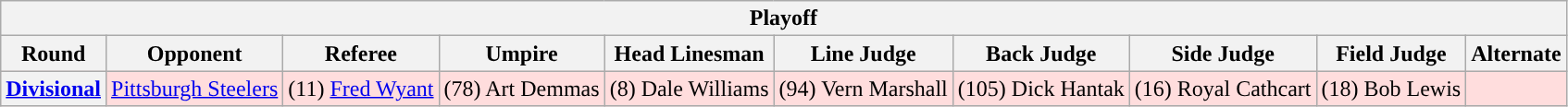<table class="wikitable" style="text-align:center">
<tr>
<th colspan="10">Playoff</th>
</tr>
<tr>
<th>Round</th>
<th>Opponent</th>
<th>Referee</th>
<th>Umpire</th>
<th>Head Linesman</th>
<th>Line Judge</th>
<th>Back Judge</th>
<th>Side Judge</th>
<th>Field Judge</th>
<th>Alternate</th>
</tr>
<tr style="background: #ffdddd;">
<th><a href='#'>Divisional</a></th>
<td><a href='#'>Pittsburgh Steelers</a></td>
<td>(11) <a href='#'>Fred Wyant</a></td>
<td>(78) Art Demmas</td>
<td>(8) Dale Williams</td>
<td>(94) Vern Marshall</td>
<td>(105) Dick Hantak</td>
<td>(16) Royal Cathcart</td>
<td>(18) Bob Lewis</td>
<td></td>
</tr>
</table>
